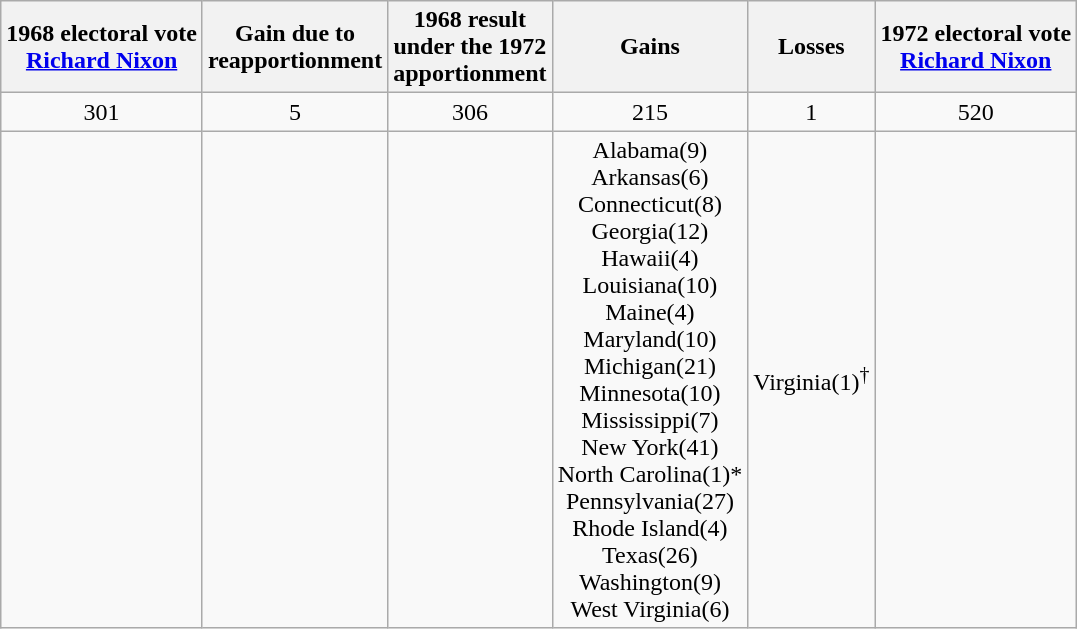<table class="wikitable" style="text-align:center">
<tr>
<th>1968 electoral vote<br><a href='#'>Richard Nixon</a></th>
<th>Gain due to<br>reapportionment</th>
<th>1968 result<br>under the 1972<br>apportionment</th>
<th>Gains</th>
<th>Losses</th>
<th>1972 electoral vote<br><a href='#'>Richard Nixon</a></th>
</tr>
<tr>
<td>301</td>
<td> 5</td>
<td>306</td>
<td> 215</td>
<td> 1</td>
<td>520</td>
</tr>
<tr>
<td></td>
<td></td>
<td></td>
<td>Alabama(9)<br>Arkansas(6)<br>Connecticut(8)<br>Georgia(12)<br>Hawaii(4)<br>Louisiana(10)<br>Maine(4)<br>Maryland(10)<br>Michigan(21)<br>Minnesota(10)<br>Mississippi(7)<br>New York(41)<br>North Carolina(1)*<br>Pennsylvania(27)<br>Rhode Island(4)<br>Texas(26)<br>Washington(9)<br>West Virginia(6)</td>
<td>Virginia(1)<sup>†</sup></td>
<td></td>
</tr>
</table>
